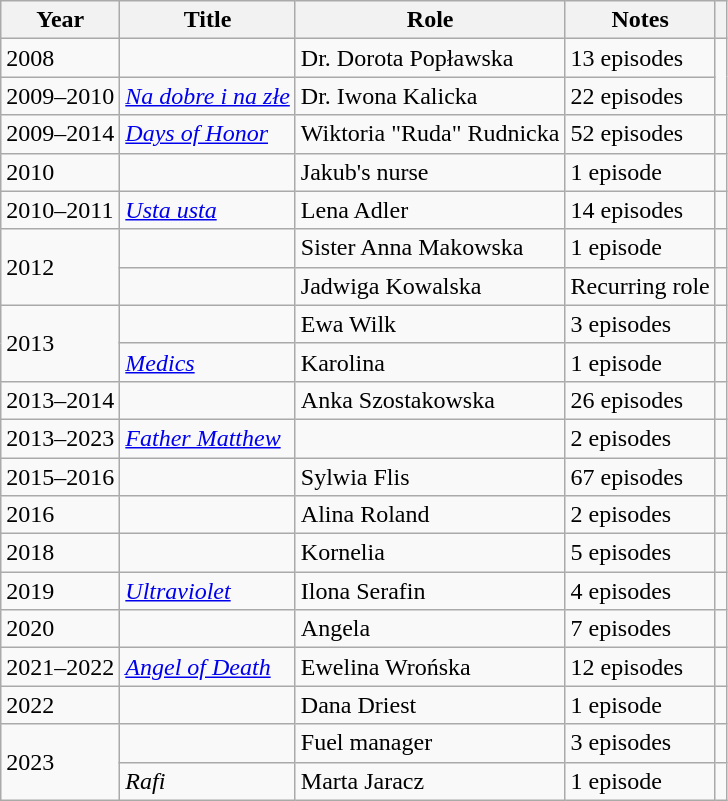<table class="wikitable sortable">
<tr>
<th>Year</th>
<th>Title</th>
<th>Role</th>
<th class="unsortable">Notes</th>
<th class="unsortable"></th>
</tr>
<tr>
<td>2008</td>
<td><em></em></td>
<td>Dr. Dorota Popławska</td>
<td>13 episodes</td>
<td rowspan="2"></td>
</tr>
<tr>
<td>2009–2010</td>
<td><em><a href='#'>Na dobre i na złe</a></em></td>
<td>Dr. Iwona Kalicka</td>
<td>22 episodes</td>
</tr>
<tr>
<td>2009–2014</td>
<td><em><a href='#'>Days of Honor</a></em></td>
<td>Wiktoria "Ruda" Rudnicka</td>
<td>52 episodes</td>
<td></td>
</tr>
<tr>
<td>2010</td>
<td><em></em></td>
<td>Jakub's nurse</td>
<td>1 episode</td>
<td></td>
</tr>
<tr>
<td>2010–2011</td>
<td><em><a href='#'>Usta usta</a></em></td>
<td>Lena Adler</td>
<td>14 episodes</td>
<td></td>
</tr>
<tr>
<td rowspan="2">2012</td>
<td><em></em></td>
<td>Sister Anna Makowska</td>
<td>1 episode</td>
<td></td>
</tr>
<tr>
<td><em></em></td>
<td>Jadwiga Kowalska</td>
<td>Recurring role</td>
<td></td>
</tr>
<tr>
<td rowspan="2">2013</td>
<td><em></em></td>
<td>Ewa Wilk</td>
<td>3 episodes</td>
<td></td>
</tr>
<tr>
<td><em><a href='#'>Medics</a></em></td>
<td>Karolina</td>
<td>1 episode</td>
<td></td>
</tr>
<tr>
<td>2013–2014</td>
<td><em></em></td>
<td>Anka Szostakowska</td>
<td>26 episodes</td>
<td></td>
</tr>
<tr>
<td>2013–2023</td>
<td><em><a href='#'>Father Matthew</a></em></td>
<td></td>
<td>2 episodes</td>
<td></td>
</tr>
<tr>
<td>2015–2016</td>
<td><em></em></td>
<td>Sylwia Flis</td>
<td>67 episodes</td>
<td></td>
</tr>
<tr>
<td>2016</td>
<td><em></em></td>
<td>Alina Roland</td>
<td>2 episodes</td>
<td></td>
</tr>
<tr>
<td>2018</td>
<td><em></em></td>
<td>Kornelia</td>
<td>5 episodes</td>
<td></td>
</tr>
<tr>
<td>2019</td>
<td><em><a href='#'>Ultraviolet</a></em></td>
<td>Ilona Serafin</td>
<td>4 episodes</td>
<td></td>
</tr>
<tr>
<td>2020</td>
<td><em></em></td>
<td>Angela</td>
<td>7 episodes</td>
<td></td>
</tr>
<tr>
<td>2021–2022</td>
<td><em><a href='#'>Angel of Death</a></em></td>
<td>Ewelina Wrońska</td>
<td>12 episodes</td>
<td></td>
</tr>
<tr>
<td>2022</td>
<td><em></em></td>
<td>Dana Driest</td>
<td>1 episode</td>
<td></td>
</tr>
<tr>
<td rowspan="2">2023</td>
<td><em></em></td>
<td>Fuel manager</td>
<td>3 episodes</td>
<td></td>
</tr>
<tr>
<td><em>Rafi</em></td>
<td>Marta Jaracz</td>
<td>1 episode</td>
<td></td>
</tr>
</table>
